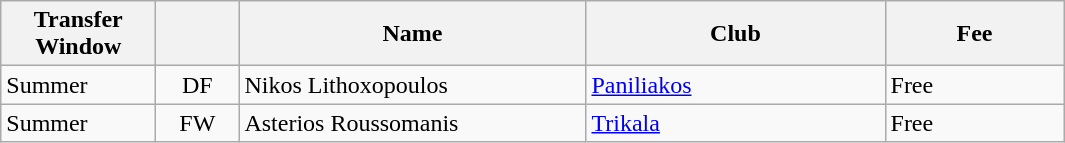<table class="wikitable plainrowheaders">
<tr>
<th scope="col" style="width:6em;">Transfer Window</th>
<th scope="col" style="width:3em;"></th>
<th scope="col" style="width:14em;">Name</th>
<th scope="col" style="width:12em;">Club</th>
<th scope="col" style="width:7em;">Fee</th>
</tr>
<tr>
<td>Summer</td>
<td align="center">DF</td>
<td> Nikos Lithoxopoulos</td>
<td> <a href='#'>Paniliakos</a></td>
<td>Free</td>
</tr>
<tr>
<td>Summer</td>
<td align="center">FW</td>
<td> Asterios Roussomanis</td>
<td> <a href='#'>Trikala</a></td>
<td>Free</td>
</tr>
</table>
